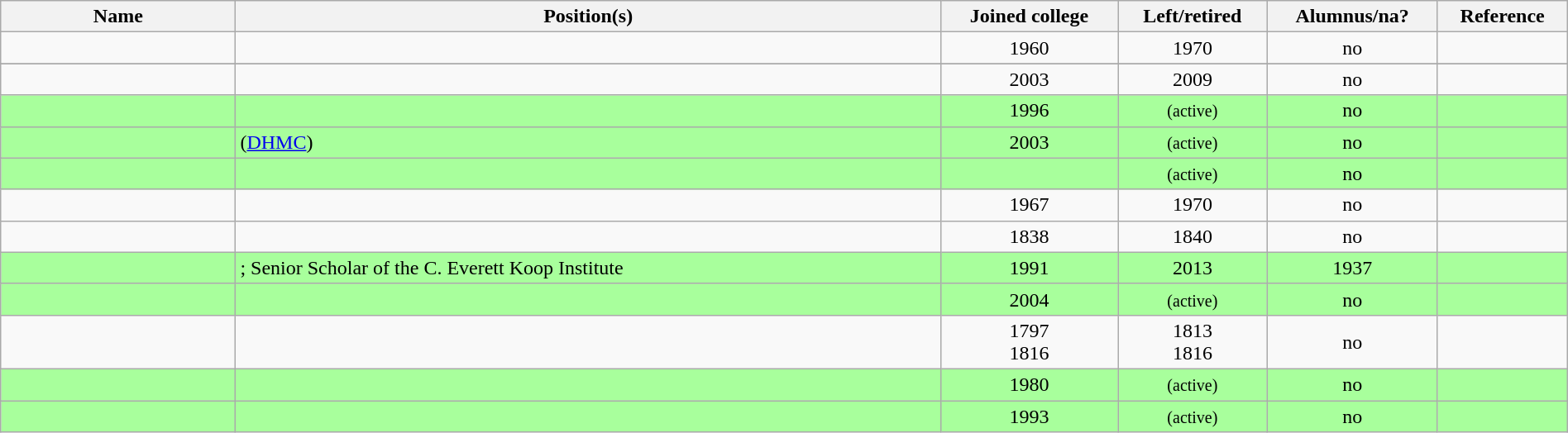<table class="wikitable sortable" style="width:100%">
<tr>
<th width="15%">Name</th>
<th width="45%">Position(s)</th>
<th width="*">Joined college</th>
<th width="*">Left/retired</th>
<th width="*">Alumnus/na?</th>
<th width="*" class="unsortable">Reference</th>
</tr>
<tr>
<td></td>
<td></td>
<td style="text-align:center">1960</td>
<td style="text-align:center">1970</td>
<td style="text-align:center">no</td>
<td style="text-align:center"></td>
</tr>
<tr style="background:#A8FF9C">
</tr>
<tr>
<td></td>
<td></td>
<td style="text-align:center">2003</td>
<td style="text-align:center">2009</td>
<td style="text-align:center">no</td>
<td style="text-align:center"></td>
</tr>
<tr style="background:#A8FF9C">
<td></td>
<td></td>
<td style="text-align:center">1996</td>
<td style="text-align:center"><small>(active)</small></td>
<td style="text-align:center">no</td>
<td style="text-align:center"></td>
</tr>
<tr style="background:#A8FF9C">
<td></td>
<td> (<a href='#'>DHMC</a>)</td>
<td style="text-align:center">2003</td>
<td style="text-align:center"><small>(active)</small></td>
<td style="text-align:center">no</td>
<td style="text-align:center"></td>
</tr>
<tr style="background:#A8FF9C">
<td></td>
<td></td>
<td style="text-align:center"></td>
<td style="text-align:center"><small>(active)</small></td>
<td style="text-align:center">no</td>
<td style="text-align:center"></td>
</tr>
<tr>
<td></td>
<td></td>
<td style="text-align:center">1967</td>
<td style="text-align:center">1970</td>
<td style="text-align:center">no</td>
<td style="text-align:center"></td>
</tr>
<tr>
<td></td>
<td></td>
<td style="text-align:center">1838</td>
<td style="text-align:center">1840</td>
<td style="text-align:center">no</td>
<td style="text-align:center"></td>
</tr>
<tr style="background:#A8FF9C">
<td></td>
<td>; Senior Scholar of the C. Everett Koop Institute</td>
<td style="text-align:center">1991</td>
<td style="text-align:center">2013</td>
<td style="text-align:center">1937</td>
<td style="text-align:center"></td>
</tr>
<tr style="background:#A8FF9C">
<td></td>
<td></td>
<td style="text-align:center">2004</td>
<td style="text-align:center"><small>(active)</small></td>
<td style="text-align:center">no</td>
<td style="text-align:center"></td>
</tr>
<tr>
<td></td>
<td></td>
<td style="text-align:center">1797<br>1816</td>
<td style="text-align:center">1813<br>1816</td>
<td style="text-align:center">no</td>
<td style="text-align:center"></td>
</tr>
<tr style="background:#A8FF9C">
<td></td>
<td></td>
<td style="text-align:center">1980</td>
<td style="text-align:center"><small>(active)</small></td>
<td style="text-align:center">no</td>
<td style="text-align:center"></td>
</tr>
<tr style="background:#A8FF9C">
<td></td>
<td></td>
<td style="text-align:center">1993</td>
<td style="text-align:center"><small>(active)</small></td>
<td style="text-align:center">no</td>
<td style="text-align:center"></td>
</tr>
</table>
